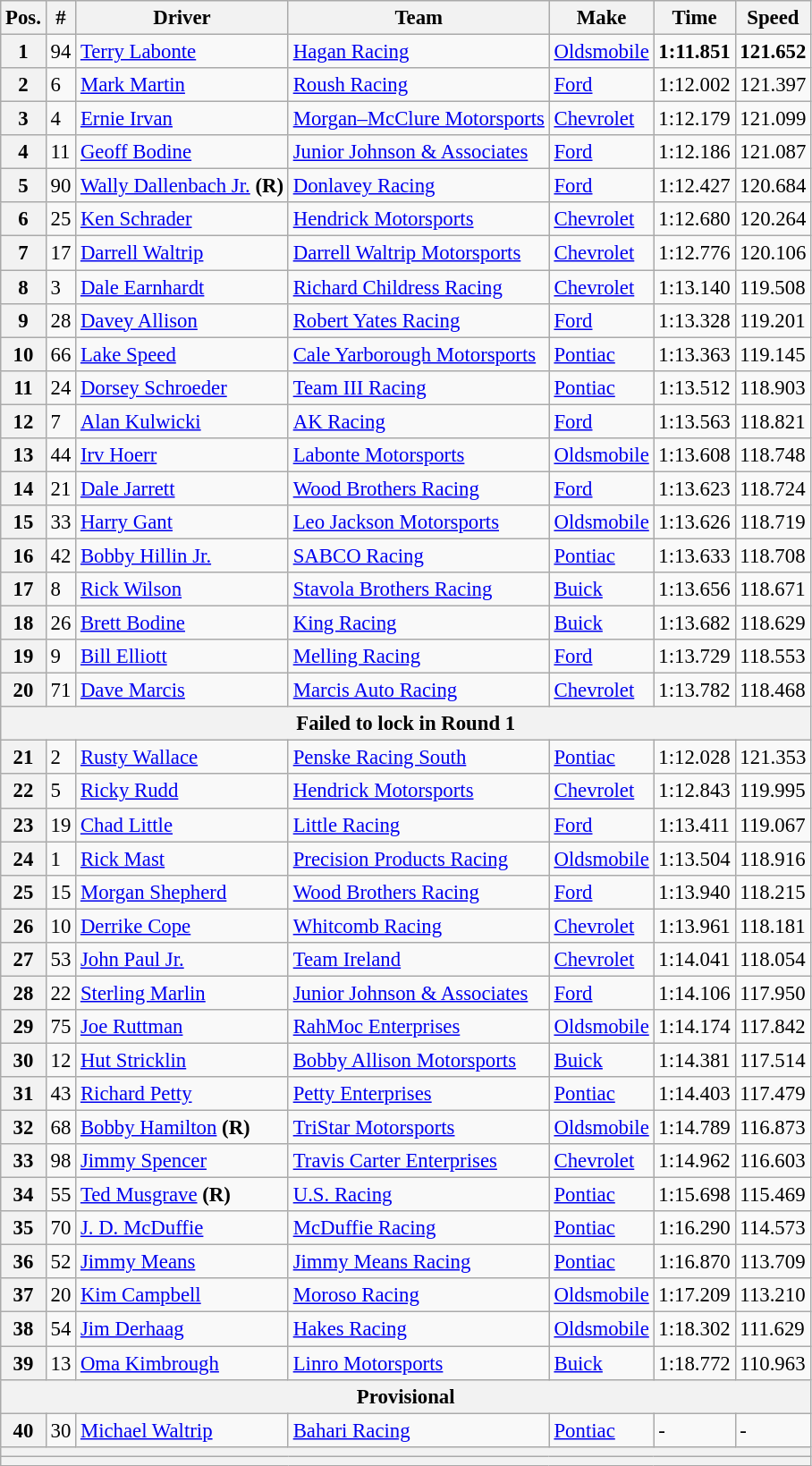<table class="wikitable" style="font-size:95%">
<tr>
<th>Pos.</th>
<th>#</th>
<th>Driver</th>
<th>Team</th>
<th>Make</th>
<th>Time</th>
<th>Speed</th>
</tr>
<tr>
<th>1</th>
<td>94</td>
<td><a href='#'>Terry Labonte</a></td>
<td><a href='#'>Hagan Racing</a></td>
<td><a href='#'>Oldsmobile</a></td>
<td><strong>1:11.851</strong></td>
<td><strong>121.652</strong></td>
</tr>
<tr>
<th>2</th>
<td>6</td>
<td><a href='#'>Mark Martin</a></td>
<td><a href='#'>Roush Racing</a></td>
<td><a href='#'>Ford</a></td>
<td>1:12.002</td>
<td>121.397</td>
</tr>
<tr>
<th>3</th>
<td>4</td>
<td><a href='#'>Ernie Irvan</a></td>
<td><a href='#'>Morgan–McClure Motorsports</a></td>
<td><a href='#'>Chevrolet</a></td>
<td>1:12.179</td>
<td>121.099</td>
</tr>
<tr>
<th>4</th>
<td>11</td>
<td><a href='#'>Geoff Bodine</a></td>
<td><a href='#'>Junior Johnson & Associates</a></td>
<td><a href='#'>Ford</a></td>
<td>1:12.186</td>
<td>121.087</td>
</tr>
<tr>
<th>5</th>
<td>90</td>
<td><a href='#'>Wally Dallenbach Jr.</a> <strong>(R)</strong></td>
<td><a href='#'>Donlavey Racing</a></td>
<td><a href='#'>Ford</a></td>
<td>1:12.427</td>
<td>120.684</td>
</tr>
<tr>
<th>6</th>
<td>25</td>
<td><a href='#'>Ken Schrader</a></td>
<td><a href='#'>Hendrick Motorsports</a></td>
<td><a href='#'>Chevrolet</a></td>
<td>1:12.680</td>
<td>120.264</td>
</tr>
<tr>
<th>7</th>
<td>17</td>
<td><a href='#'>Darrell Waltrip</a></td>
<td><a href='#'>Darrell Waltrip Motorsports</a></td>
<td><a href='#'>Chevrolet</a></td>
<td>1:12.776</td>
<td>120.106</td>
</tr>
<tr>
<th>8</th>
<td>3</td>
<td><a href='#'>Dale Earnhardt</a></td>
<td><a href='#'>Richard Childress Racing</a></td>
<td><a href='#'>Chevrolet</a></td>
<td>1:13.140</td>
<td>119.508</td>
</tr>
<tr>
<th>9</th>
<td>28</td>
<td><a href='#'>Davey Allison</a></td>
<td><a href='#'>Robert Yates Racing</a></td>
<td><a href='#'>Ford</a></td>
<td>1:13.328</td>
<td>119.201</td>
</tr>
<tr>
<th>10</th>
<td>66</td>
<td><a href='#'>Lake Speed</a></td>
<td><a href='#'>Cale Yarborough Motorsports</a></td>
<td><a href='#'>Pontiac</a></td>
<td>1:13.363</td>
<td>119.145</td>
</tr>
<tr>
<th>11</th>
<td>24</td>
<td><a href='#'>Dorsey Schroeder</a></td>
<td><a href='#'>Team III Racing</a></td>
<td><a href='#'>Pontiac</a></td>
<td>1:13.512</td>
<td>118.903</td>
</tr>
<tr>
<th>12</th>
<td>7</td>
<td><a href='#'>Alan Kulwicki</a></td>
<td><a href='#'>AK Racing</a></td>
<td><a href='#'>Ford</a></td>
<td>1:13.563</td>
<td>118.821</td>
</tr>
<tr>
<th>13</th>
<td>44</td>
<td><a href='#'>Irv Hoerr</a></td>
<td><a href='#'>Labonte Motorsports</a></td>
<td><a href='#'>Oldsmobile</a></td>
<td>1:13.608</td>
<td>118.748</td>
</tr>
<tr>
<th>14</th>
<td>21</td>
<td><a href='#'>Dale Jarrett</a></td>
<td><a href='#'>Wood Brothers Racing</a></td>
<td><a href='#'>Ford</a></td>
<td>1:13.623</td>
<td>118.724</td>
</tr>
<tr>
<th>15</th>
<td>33</td>
<td><a href='#'>Harry Gant</a></td>
<td><a href='#'>Leo Jackson Motorsports</a></td>
<td><a href='#'>Oldsmobile</a></td>
<td>1:13.626</td>
<td>118.719</td>
</tr>
<tr>
<th>16</th>
<td>42</td>
<td><a href='#'>Bobby Hillin Jr.</a></td>
<td><a href='#'>SABCO Racing</a></td>
<td><a href='#'>Pontiac</a></td>
<td>1:13.633</td>
<td>118.708</td>
</tr>
<tr>
<th>17</th>
<td>8</td>
<td><a href='#'>Rick Wilson</a></td>
<td><a href='#'>Stavola Brothers Racing</a></td>
<td><a href='#'>Buick</a></td>
<td>1:13.656</td>
<td>118.671</td>
</tr>
<tr>
<th>18</th>
<td>26</td>
<td><a href='#'>Brett Bodine</a></td>
<td><a href='#'>King Racing</a></td>
<td><a href='#'>Buick</a></td>
<td>1:13.682</td>
<td>118.629</td>
</tr>
<tr>
<th>19</th>
<td>9</td>
<td><a href='#'>Bill Elliott</a></td>
<td><a href='#'>Melling Racing</a></td>
<td><a href='#'>Ford</a></td>
<td>1:13.729</td>
<td>118.553</td>
</tr>
<tr>
<th>20</th>
<td>71</td>
<td><a href='#'>Dave Marcis</a></td>
<td><a href='#'>Marcis Auto Racing</a></td>
<td><a href='#'>Chevrolet</a></td>
<td>1:13.782</td>
<td>118.468</td>
</tr>
<tr>
<th colspan="7">Failed to lock in Round 1</th>
</tr>
<tr>
<th>21</th>
<td>2</td>
<td><a href='#'>Rusty Wallace</a></td>
<td><a href='#'>Penske Racing South</a></td>
<td><a href='#'>Pontiac</a></td>
<td>1:12.028</td>
<td>121.353</td>
</tr>
<tr>
<th>22</th>
<td>5</td>
<td><a href='#'>Ricky Rudd</a></td>
<td><a href='#'>Hendrick Motorsports</a></td>
<td><a href='#'>Chevrolet</a></td>
<td>1:12.843</td>
<td>119.995</td>
</tr>
<tr>
<th>23</th>
<td>19</td>
<td><a href='#'>Chad Little</a></td>
<td><a href='#'>Little Racing</a></td>
<td><a href='#'>Ford</a></td>
<td>1:13.411</td>
<td>119.067</td>
</tr>
<tr>
<th>24</th>
<td>1</td>
<td><a href='#'>Rick Mast</a></td>
<td><a href='#'>Precision Products Racing</a></td>
<td><a href='#'>Oldsmobile</a></td>
<td>1:13.504</td>
<td>118.916</td>
</tr>
<tr>
<th>25</th>
<td>15</td>
<td><a href='#'>Morgan Shepherd</a></td>
<td><a href='#'>Wood Brothers Racing</a></td>
<td><a href='#'>Ford</a></td>
<td>1:13.940</td>
<td>118.215</td>
</tr>
<tr>
<th>26</th>
<td>10</td>
<td><a href='#'>Derrike Cope</a></td>
<td><a href='#'>Whitcomb Racing</a></td>
<td><a href='#'>Chevrolet</a></td>
<td>1:13.961</td>
<td>118.181</td>
</tr>
<tr>
<th>27</th>
<td>53</td>
<td><a href='#'>John Paul Jr.</a></td>
<td><a href='#'>Team Ireland</a></td>
<td><a href='#'>Chevrolet</a></td>
<td>1:14.041</td>
<td>118.054</td>
</tr>
<tr>
<th>28</th>
<td>22</td>
<td><a href='#'>Sterling Marlin</a></td>
<td><a href='#'>Junior Johnson & Associates</a></td>
<td><a href='#'>Ford</a></td>
<td>1:14.106</td>
<td>117.950</td>
</tr>
<tr>
<th>29</th>
<td>75</td>
<td><a href='#'>Joe Ruttman</a></td>
<td><a href='#'>RahMoc Enterprises</a></td>
<td><a href='#'>Oldsmobile</a></td>
<td>1:14.174</td>
<td>117.842</td>
</tr>
<tr>
<th>30</th>
<td>12</td>
<td><a href='#'>Hut Stricklin</a></td>
<td><a href='#'>Bobby Allison Motorsports</a></td>
<td><a href='#'>Buick</a></td>
<td>1:14.381</td>
<td>117.514</td>
</tr>
<tr>
<th>31</th>
<td>43</td>
<td><a href='#'>Richard Petty</a></td>
<td><a href='#'>Petty Enterprises</a></td>
<td><a href='#'>Pontiac</a></td>
<td>1:14.403</td>
<td>117.479</td>
</tr>
<tr>
<th>32</th>
<td>68</td>
<td><a href='#'>Bobby Hamilton</a> <strong>(R)</strong></td>
<td><a href='#'>TriStar Motorsports</a></td>
<td><a href='#'>Oldsmobile</a></td>
<td>1:14.789</td>
<td>116.873</td>
</tr>
<tr>
<th>33</th>
<td>98</td>
<td><a href='#'>Jimmy Spencer</a></td>
<td><a href='#'>Travis Carter Enterprises</a></td>
<td><a href='#'>Chevrolet</a></td>
<td>1:14.962</td>
<td>116.603</td>
</tr>
<tr>
<th>34</th>
<td>55</td>
<td><a href='#'>Ted Musgrave</a> <strong>(R)</strong></td>
<td><a href='#'>U.S. Racing</a></td>
<td><a href='#'>Pontiac</a></td>
<td>1:15.698</td>
<td>115.469</td>
</tr>
<tr>
<th>35</th>
<td>70</td>
<td><a href='#'>J. D. McDuffie</a></td>
<td><a href='#'>McDuffie Racing</a></td>
<td><a href='#'>Pontiac</a></td>
<td>1:16.290</td>
<td>114.573</td>
</tr>
<tr>
<th>36</th>
<td>52</td>
<td><a href='#'>Jimmy Means</a></td>
<td><a href='#'>Jimmy Means Racing</a></td>
<td><a href='#'>Pontiac</a></td>
<td>1:16.870</td>
<td>113.709</td>
</tr>
<tr>
<th>37</th>
<td>20</td>
<td><a href='#'>Kim Campbell</a></td>
<td><a href='#'>Moroso Racing</a></td>
<td><a href='#'>Oldsmobile</a></td>
<td>1:17.209</td>
<td>113.210</td>
</tr>
<tr>
<th>38</th>
<td>54</td>
<td><a href='#'>Jim Derhaag</a></td>
<td><a href='#'>Hakes Racing</a></td>
<td><a href='#'>Oldsmobile</a></td>
<td>1:18.302</td>
<td>111.629</td>
</tr>
<tr>
<th>39</th>
<td>13</td>
<td><a href='#'>Oma Kimbrough</a></td>
<td><a href='#'>Linro Motorsports</a></td>
<td><a href='#'>Buick</a></td>
<td>1:18.772</td>
<td>110.963</td>
</tr>
<tr>
<th colspan="7">Provisional</th>
</tr>
<tr>
<th>40</th>
<td>30</td>
<td><a href='#'>Michael Waltrip</a></td>
<td><a href='#'>Bahari Racing</a></td>
<td><a href='#'>Pontiac</a></td>
<td>-</td>
<td>-</td>
</tr>
<tr>
<th colspan="7"></th>
</tr>
<tr>
<th colspan="7"></th>
</tr>
</table>
